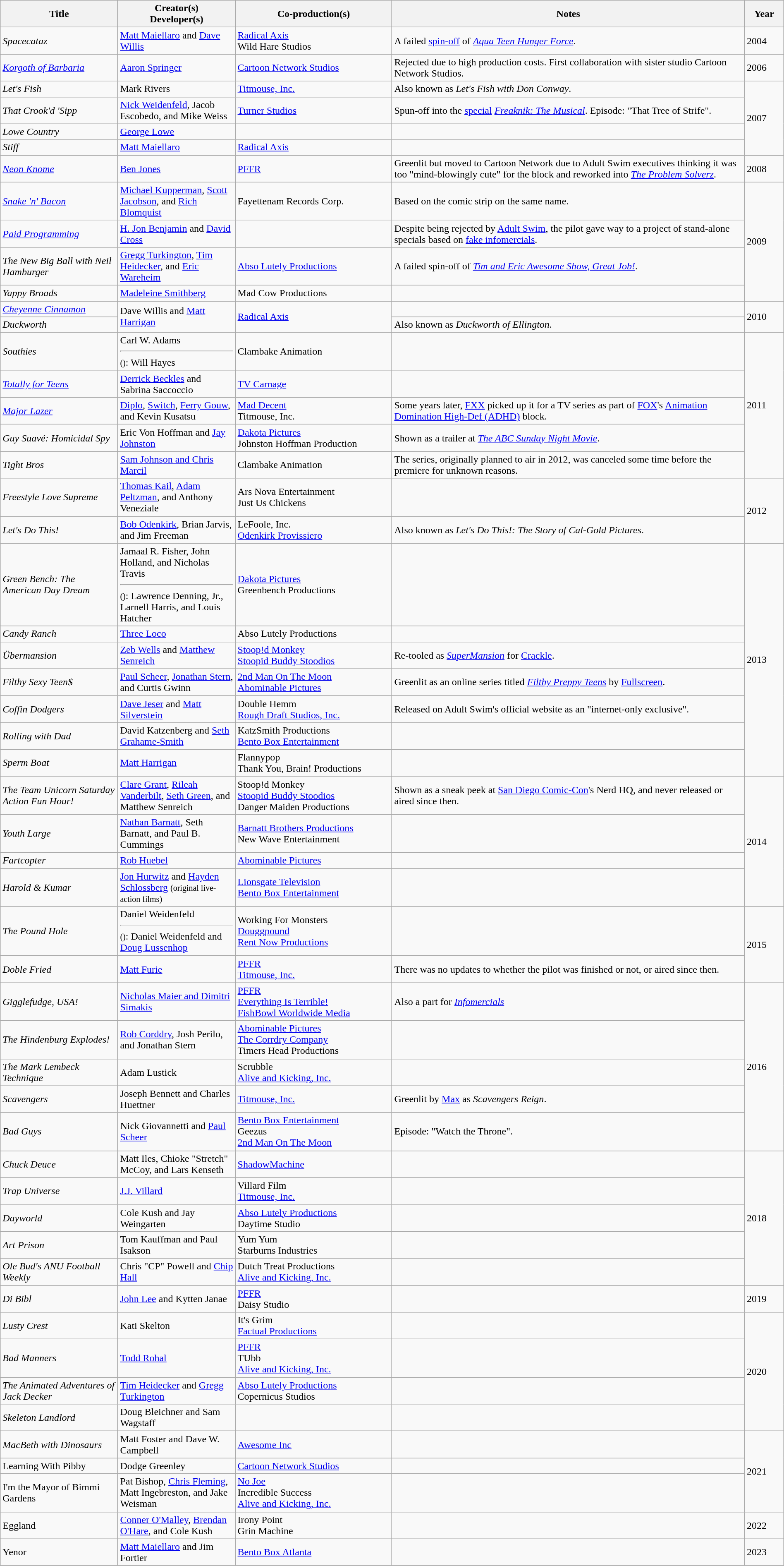<table class="wikitable sortable" style="width:100%">
<tr>
<th width="15%">Title</th>
<th width="15%">Creator(s)<br>Developer(s)</th>
<th width="20%">Co-production(s)</th>
<th width="45%">Notes</th>
<th width="5%">Year</th>
</tr>
<tr>
<td><em>Spacecataz</em></td>
<td><a href='#'>Matt Maiellaro</a> and <a href='#'>Dave Willis</a></td>
<td><a href='#'>Radical Axis</a><br>Wild Hare Studios</td>
<td>A failed <a href='#'>spin-off</a> of <em><a href='#'>Aqua Teen Hunger Force</a></em>.</td>
<td>2004</td>
</tr>
<tr>
<td><em><a href='#'>Korgoth of Barbaria</a></em></td>
<td><a href='#'>Aaron Springer</a></td>
<td><a href='#'>Cartoon Network Studios</a></td>
<td>Rejected due to high production costs. First collaboration with sister studio Cartoon Network Studios.</td>
<td>2006</td>
</tr>
<tr>
<td><em>Let's Fish</em></td>
<td>Mark Rivers</td>
<td><a href='#'>Titmouse, Inc.</a></td>
<td>Also known as <em>Let's Fish with Don Conway</em>.</td>
<td "align="center" rowspan="4">2007</td>
</tr>
<tr>
<td><em>That Crook'd 'Sipp</em></td>
<td><a href='#'>Nick Weidenfeld</a>, Jacob Escobedo, and Mike Weiss</td>
<td "align="center"><a href='#'>Turner Studios</a></td>
<td>Spun-off into the <a href='#'>special</a> <em><a href='#'>Freaknik: The Musical</a></em>. Episode: "That Tree of Strife".</td>
</tr>
<tr>
<td><em>Lowe Country</em></td>
<td><a href='#'>George Lowe</a></td>
<td></td>
<td></td>
</tr>
<tr>
<td><em>Stiff</em></td>
<td><a href='#'>Matt Maiellaro</a></td>
<td><a href='#'>Radical Axis</a></td>
<td></td>
</tr>
<tr>
<td><em><a href='#'>Neon Knome</a></em></td>
<td><a href='#'>Ben Jones</a></td>
<td><a href='#'>PFFR</a></td>
<td>Greenlit but moved to Cartoon Network due to Adult Swim executives thinking it was too "mind-blowingly cute" for the block and reworked into <em><a href='#'>The Problem Solverz</a></em>.</td>
<td>2008</td>
</tr>
<tr>
<td><em><a href='#'>Snake 'n' Bacon</a></em></td>
<td><a href='#'>Michael Kupperman</a>, <a href='#'>Scott Jacobson</a>, and <a href='#'>Rich Blomquist</a></td>
<td>Fayettenam Records Corp.</td>
<td>Based on the comic strip on the same name.</td>
<td "align="center" rowspan="4">2009</td>
</tr>
<tr>
<td><em><a href='#'>Paid Programming</a></em></td>
<td><a href='#'>H. Jon Benjamin</a> and <a href='#'>David Cross</a></td>
<td></td>
<td>Despite being rejected by <a href='#'>Adult Swim</a>, the pilot gave way to a project of stand-alone specials based on <a href='#'>fake infomercials</a>.</td>
</tr>
<tr>
<td><em>The New Big Ball with Neil Hamburger</em></td>
<td><a href='#'>Gregg Turkington</a>, <a href='#'>Tim Heidecker</a>, and <a href='#'>Eric Wareheim</a></td>
<td><a href='#'>Abso Lutely Productions</a></td>
<td>A failed spin-off of <em><a href='#'>Tim and Eric Awesome Show, Great Job!</a></em>.</td>
</tr>
<tr>
<td><em>Yappy Broads</em></td>
<td><a href='#'>Madeleine Smithberg</a></td>
<td>Mad Cow Productions</td>
<td></td>
</tr>
<tr>
<td><em><a href='#'>Cheyenne Cinnamon</a></em></td>
<td "align="center" rowspan="2">Dave Willis and <a href='#'>Matt Harrigan</a></td>
<td "align="center" rowspan="2"><a href='#'>Radical Axis</a></td>
<td></td>
<td "align="center" rowspan="2">2010</td>
</tr>
<tr>
<td><em>Duckworth</em></td>
<td>Also known as <em>Duckworth of Ellington</em>.</td>
</tr>
<tr>
<td><em>Southies</em></td>
<td>Carl W. Adams<hr><small>()</small>: Will Hayes</td>
<td>Clambake Animation</td>
<td></td>
<td rowspan="5">2011</td>
</tr>
<tr>
<td><em><a href='#'>Totally for Teens</a></em></td>
<td><a href='#'>Derrick Beckles</a> and Sabrina Saccoccio</td>
<td><a href='#'>TV Carnage</a></td>
<td></td>
</tr>
<tr>
<td><em><a href='#'>Major Lazer</a></em></td>
<td><a href='#'>Diplo</a>, <a href='#'>Switch</a>, <a href='#'>Ferry Gouw</a>, and Kevin Kusatsu</td>
<td><a href='#'>Mad Decent</a><br>Titmouse, Inc.</td>
<td>Some years later, <a href='#'>FXX</a> picked up it for a TV series as part of <a href='#'>FOX</a>'s <a href='#'>Animation Domination High-Def (ADHD)</a> block.</td>
</tr>
<tr>
<td><em>Guy Suavé: Homicidal Spy</em></td>
<td>Eric Von Hoffman and <a href='#'>Jay Johnston</a></td>
<td><a href='#'>Dakota Pictures</a><br>Johnston Hoffman Production</td>
<td>Shown as a trailer at <em><a href='#'>The ABC Sunday Night Movie</a></em>.</td>
</tr>
<tr>
<td><em>Tight Bros</em></td>
<td><a href='#'>Sam Johnson and Chris Marcil</a></td>
<td>Clambake Animation</td>
<td>The series, originally planned to air in 2012, was canceled some time before the premiere for unknown reasons.</td>
</tr>
<tr>
<td><em>Freestyle Love Supreme</em></td>
<td><a href='#'>Thomas Kail</a>, <a href='#'>Adam Peltzman</a>, and Anthony Veneziale</td>
<td>Ars Nova Entertainment<br>Just Us Chickens</td>
<td></td>
<td "align="center" rowspan="2">2012</td>
</tr>
<tr>
<td><em>Let's Do This!</em></td>
<td><a href='#'>Bob Odenkirk</a>, Brian Jarvis, and Jim Freeman</td>
<td>LeFoole, Inc.<br><a href='#'>Odenkirk Provissiero</a></td>
<td>Also known as <em>Let's Do This!: The Story of Cal-Gold Pictures</em>.</td>
</tr>
<tr>
<td><em>Green Bench: The American Day Dream</em></td>
<td>Jamaal R. Fisher, John Holland, and Nicholas Travis<hr><small>()</small>: Lawrence Denning, Jr., Larnell Harris, and Louis Hatcher</td>
<td><a href='#'>Dakota Pictures</a><br>Greenbench Productions</td>
<td></td>
<td "align="center" rowspan="7">2013</td>
</tr>
<tr>
<td><em>Candy Ranch</em></td>
<td><a href='#'>Three Loco</a></td>
<td>Abso Lutely Productions</td>
<td></td>
</tr>
<tr>
<td><em>Übermansion</em></td>
<td><a href='#'>Zeb Wells</a> and <a href='#'>Matthew Senreich</a></td>
<td><a href='#'>Stoop!d Monkey</a><br><a href='#'>Stoopid Buddy Stoodios</a></td>
<td>Re-tooled as <em><a href='#'>SuperMansion</a></em> for <a href='#'>Crackle</a>.</td>
</tr>
<tr>
<td><em>Filthy Sexy Teen$</em></td>
<td><a href='#'>Paul Scheer</a>, <a href='#'>Jonathan Stern</a>, and Curtis Gwinn</td>
<td><a href='#'>2nd Man On The Moon</a><br><a href='#'>Abominable Pictures</a></td>
<td>Greenlit as an online series titled <em><a href='#'>Filthy Preppy Teens</a></em> by <a href='#'>Fullscreen</a>.</td>
</tr>
<tr>
<td><em>Coffin Dodgers</em></td>
<td><a href='#'>Dave Jeser</a> and <a href='#'>Matt Silverstein</a></td>
<td>Double Hemm<br><a href='#'>Rough Draft Studios, Inc.</a></td>
<td>Released on Adult Swim's official website as an "internet-only exclusive".</td>
</tr>
<tr>
<td><em>Rolling with Dad</em></td>
<td>David Katzenberg and <a href='#'>Seth Grahame-Smith</a></td>
<td>KatzSmith Productions<br><a href='#'>Bento Box Entertainment</a></td>
<td></td>
</tr>
<tr>
<td><em>Sperm Boat</em></td>
<td><a href='#'>Matt Harrigan</a></td>
<td>Flannypop<br>Thank You, Brain! Productions</td>
<td></td>
</tr>
<tr>
<td><em>The Team Unicorn Saturday Action Fun Hour!</em></td>
<td><a href='#'>Clare Grant</a>, <a href='#'>Rileah Vanderbilt</a>, <a href='#'>Seth Green</a>, and Matthew Senreich</td>
<td>Stoop!d Monkey<br><a href='#'>Stoopid Buddy Stoodios</a><br>Danger Maiden Productions</td>
<td>Shown as a sneak peek at <a href='#'>San Diego Comic-Con</a>'s Nerd HQ, and never released or aired since then.</td>
<td "align="center" rowspan="4">2014</td>
</tr>
<tr>
<td><em>Youth Large</em></td>
<td><a href='#'>Nathan Barnatt</a>, Seth Barnatt, and Paul B. Cummings</td>
<td><a href='#'>Barnatt Brothers Productions</a><br>New Wave Entertainment</td>
<td></td>
</tr>
<tr>
<td><em>Fartcopter</em></td>
<td><a href='#'>Rob Huebel</a></td>
<td><a href='#'>Abominable Pictures</a></td>
<td></td>
</tr>
<tr>
<td><em>Harold & Kumar</em></td>
<td><a href='#'>Jon Hurwitz</a> and <a href='#'>Hayden Schlossberg</a> <small>(original live-action films)</small></td>
<td><a href='#'>Lionsgate Television</a><br><a href='#'>Bento Box Entertainment</a></td>
<td></td>
</tr>
<tr>
<td><em>The Pound Hole</em></td>
<td>Daniel Weidenfeld<hr><small>()</small>: Daniel Weidenfeld and <a href='#'>Doug Lussenhop</a></td>
<td>Working For Monsters<br><a href='#'>Douggpound</a><br><a href='#'>Rent Now Productions</a></td>
<td></td>
<td "align="center" rowspan="2">2015</td>
</tr>
<tr>
<td><em>Doble Fried</em></td>
<td><a href='#'>Matt Furie</a></td>
<td><a href='#'>PFFR</a><br><a href='#'>Titmouse, Inc.</a></td>
<td>There was no updates to whether the pilot was finished or not, or aired since then.</td>
</tr>
<tr>
<td><em>Gigglefudge, USA!</em></td>
<td><a href='#'>Nicholas Maier and Dimitri Simakis</a></td>
<td><a href='#'>PFFR</a><br><a href='#'>Everything Is Terrible!</a><br><a href='#'>FishBowl Worldwide Media</a></td>
<td>Also a part for <em><a href='#'>Infomercials</a></em></td>
<td rowspan="5" "align="center">2016</td>
</tr>
<tr>
<td><em>The Hindenburg Explodes!</em></td>
<td><a href='#'>Rob Corddry</a>, Josh Perilo, and Jonathan Stern</td>
<td><a href='#'>Abominable Pictures</a><br><a href='#'>The Corrdry Company</a><br>Timers Head Productions</td>
<td></td>
</tr>
<tr>
<td><em>The Mark Lembeck Technique</em></td>
<td>Adam Lustick</td>
<td>Scrubble<br><a href='#'>Alive and Kicking, Inc.</a></td>
<td></td>
</tr>
<tr>
<td><em>Scavengers</em></td>
<td>Joseph Bennett and Charles Huettner</td>
<td><a href='#'>Titmouse, Inc.</a></td>
<td>Greenlit by <a href='#'>Max</a> as <em>Scavengers Reign</em>.</td>
</tr>
<tr>
<td><em>Bad Guys</em></td>
<td>Nick Giovannetti and <a href='#'>Paul Scheer</a></td>
<td><a href='#'>Bento Box Entertainment</a><br>Geezus<br><a href='#'>2nd Man On The Moon</a></td>
<td>Episode: "Watch the Throne".</td>
</tr>
<tr>
<td><em>Chuck Deuce</em></td>
<td>Matt Iles, Chioke "Stretch" McCoy, and Lars Kenseth</td>
<td><a href='#'>ShadowMachine</a></td>
<td></td>
<td "align="center" rowspan="5">2018</td>
</tr>
<tr>
<td><em>Trap Universe</em></td>
<td><a href='#'>J.J. Villard</a></td>
<td>Villard Film<br><a href='#'>Titmouse, Inc.</a></td>
<td></td>
</tr>
<tr>
<td><em>Dayworld</em></td>
<td>Cole Kush and Jay Weingarten</td>
<td><a href='#'>Abso Lutely Productions</a><br>Daytime Studio</td>
<td></td>
</tr>
<tr>
<td><em>Art Prison</em></td>
<td>Tom Kauffman and Paul Isakson</td>
<td>Yum Yum<br>Starburns Industries</td>
<td></td>
</tr>
<tr>
<td><em>Ole Bud's ANU Football Weekly</em></td>
<td>Chris "CP" Powell and <a href='#'>Chip Hall</a></td>
<td>Dutch Treat Productions<br><a href='#'>Alive and Kicking, Inc.</a></td>
<td></td>
</tr>
<tr>
<td><em>Di Bibl</em></td>
<td><a href='#'>John Lee</a> and Kytten Janae</td>
<td><a href='#'>PFFR</a><br>Daisy Studio</td>
<td></td>
<td>2019</td>
</tr>
<tr>
<td><em>Lusty Crest</em></td>
<td>Kati Skelton</td>
<td>It's Grim<br><a href='#'>Factual Productions</a></td>
<td></td>
<td "align="center" rowspan="4">2020</td>
</tr>
<tr>
<td><em>Bad Manners</em></td>
<td><a href='#'>Todd Rohal</a></td>
<td><a href='#'>PFFR</a><br>TUbb<br><a href='#'>Alive and Kicking, Inc.</a></td>
<td></td>
</tr>
<tr>
<td><em>The Animated Adventures of Jack Decker</em></td>
<td><a href='#'>Tim Heidecker</a> and <a href='#'>Gregg Turkington</a></td>
<td><a href='#'>Abso Lutely Productions</a><br>Copernicus Studios</td>
<td></td>
</tr>
<tr>
<td><em>Skeleton Landlord</em></td>
<td>Doug Bleichner and Sam Wagstaff</td>
<td></td>
<td></td>
</tr>
<tr>
<td><em>MacBeth with Dinosaurs</td>
<td>Matt Foster and Dave W. Campbell</td>
<td><a href='#'>Awesome Inc</a></td>
<td></td>
<td "align="center" rowspan="3">2021</td>
</tr>
<tr>
<td></em>Learning With Pibby<em></td>
<td>Dodge Greenley</td>
<td><a href='#'>Cartoon Network Studios</a></td>
<td></td>
</tr>
<tr>
<td></em>I'm the Mayor of Bimmi Gardens<em></td>
<td>Pat Bishop, <a href='#'>Chris Fleming</a>, Matt Ingebreston, and Jake Weisman</td>
<td><a href='#'>No Joe</a><br>Incredible Success<br><a href='#'>Alive and Kicking, Inc.</a></td>
<td></td>
</tr>
<tr>
<td></em>Eggland<em></td>
<td><a href='#'>Conner O'Malley</a>, <a href='#'>Brendan O'Hare</a>, and Cole Kush</td>
<td>Irony Point<br>Grin Machine</td>
<td></td>
<td>2022</td>
</tr>
<tr>
<td></em>Yenor<em></td>
<td><a href='#'>Matt Maiellaro</a> and Jim Fortier</td>
<td><a href='#'>Bento Box Atlanta</a></td>
<td></td>
<td>2023</td>
</tr>
</table>
